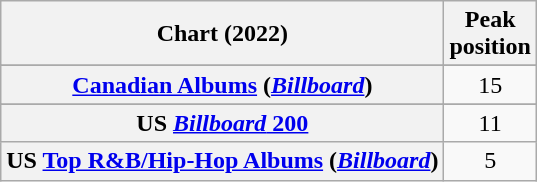<table class="wikitable sortable plainrowheaders" style="text-align:center">
<tr>
<th scope="col">Chart (2022)</th>
<th scope="col">Peak<br>position</th>
</tr>
<tr>
</tr>
<tr>
</tr>
<tr>
<th scope="row"><a href='#'>Canadian Albums</a> (<em><a href='#'>Billboard</a></em>)</th>
<td>15</td>
</tr>
<tr>
</tr>
<tr>
</tr>
<tr>
</tr>
<tr>
</tr>
<tr>
</tr>
<tr>
<th scope="row">US <a href='#'><em>Billboard</em> 200</a></th>
<td>11</td>
</tr>
<tr>
<th scope="row">US <a href='#'>Top R&B/Hip-Hop Albums</a> (<a href='#'><em>Billboard</em></a>)</th>
<td>5</td>
</tr>
</table>
